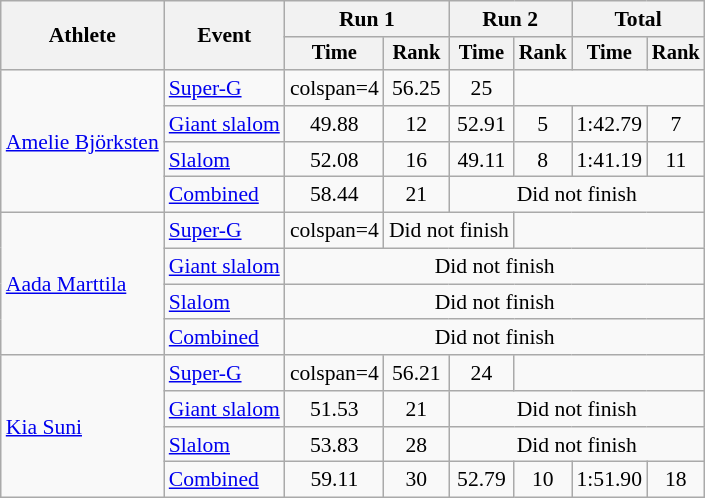<table class="wikitable" style="font-size:90%">
<tr>
<th rowspan=2>Athlete</th>
<th rowspan=2>Event</th>
<th colspan=2>Run 1</th>
<th colspan=2>Run 2</th>
<th colspan=2>Total</th>
</tr>
<tr style="font-size:95%">
<th>Time</th>
<th>Rank</th>
<th>Time</th>
<th>Rank</th>
<th>Time</th>
<th>Rank</th>
</tr>
<tr align=center>
<td align="left" rowspan="4"><a href='#'>Amelie Björksten</a></td>
<td align="left"><a href='#'>Super-G</a></td>
<td>colspan=4</td>
<td>56.25</td>
<td>25</td>
</tr>
<tr align=center>
<td align="left"><a href='#'>Giant slalom</a></td>
<td>49.88</td>
<td>12</td>
<td>52.91</td>
<td>5</td>
<td>1:42.79</td>
<td>7</td>
</tr>
<tr align=center>
<td align="left"><a href='#'>Slalom</a></td>
<td>52.08</td>
<td>16</td>
<td>49.11</td>
<td>8</td>
<td>1:41.19</td>
<td>11</td>
</tr>
<tr align=center>
<td align="left"><a href='#'>Combined</a></td>
<td>58.44</td>
<td>21</td>
<td colspan=4>Did not finish</td>
</tr>
<tr align="center">
<td align="left" rowspan="4"><a href='#'>Aada Marttila</a></td>
<td align="left"><a href='#'>Super-G</a></td>
<td>colspan=4</td>
<td colspan=2>Did not finish</td>
</tr>
<tr align=center>
<td align="left"><a href='#'>Giant slalom</a></td>
<td colspan=6>Did not finish</td>
</tr>
<tr align=center>
<td align="left"><a href='#'>Slalom</a></td>
<td colspan=6>Did not finish</td>
</tr>
<tr align=center>
<td align="left"><a href='#'>Combined</a></td>
<td colspan=6>Did not finish</td>
</tr>
<tr align="center">
<td align="left" rowspan="4"><a href='#'>Kia Suni</a></td>
<td align="left"><a href='#'>Super-G</a></td>
<td>colspan=4</td>
<td>56.21</td>
<td>24</td>
</tr>
<tr align=center>
<td align="left"><a href='#'>Giant slalom</a></td>
<td>51.53</td>
<td>21</td>
<td colspan=4>Did not finish</td>
</tr>
<tr align=center>
<td align="left"><a href='#'>Slalom</a></td>
<td>53.83</td>
<td>28</td>
<td colspan=4>Did not finish</td>
</tr>
<tr align=center>
<td align="left"><a href='#'>Combined</a></td>
<td>59.11</td>
<td>30</td>
<td>52.79</td>
<td>10</td>
<td>1:51.90</td>
<td>18</td>
</tr>
</table>
